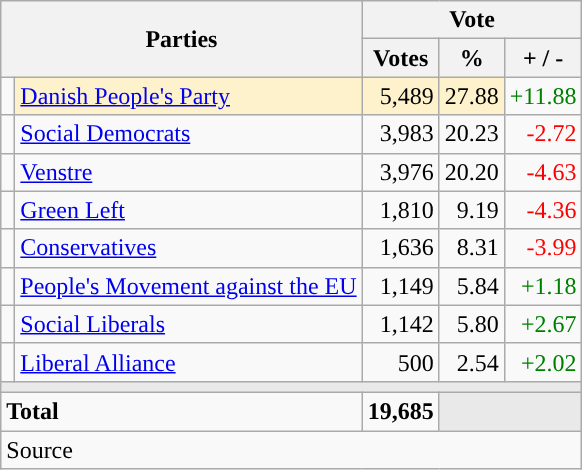<table class="wikitable" style="text-align:right;">
<tr>
<th style="text-align:centre;" rowspan="2" colspan="2" width="225">Parties</th>
<th colspan="3">Vote</th>
</tr>
<tr>
<th width="15">Votes</th>
<th width="15">%</th>
<th width="15">+ / -</th>
</tr>
<tr>
<td width="2" style="color:inherit;background:"></td>
<td bgcolor=#fef2cc   align="left"><a href='#'>Danish People's Party</a></td>
<td bgcolor=#fef2cc>5,489</td>
<td bgcolor=#fef2cc>27.88</td>
<td style=color:green;>+11.88</td>
</tr>
<tr>
<td width="2" style="color:inherit;background:"></td>
<td align="left"><a href='#'>Social Democrats</a></td>
<td>3,983</td>
<td>20.23</td>
<td style=color:red;>-2.72</td>
</tr>
<tr>
<td width="2" style="color:inherit;background:"></td>
<td align="left"><a href='#'>Venstre</a></td>
<td>3,976</td>
<td>20.20</td>
<td style=color:red;>-4.63</td>
</tr>
<tr>
<td width="2" style="color:inherit;background:"></td>
<td align="left"><a href='#'>Green Left</a></td>
<td>1,810</td>
<td>9.19</td>
<td style=color:red;>-4.36</td>
</tr>
<tr>
<td width="2" style="color:inherit;background:"></td>
<td align="left"><a href='#'>Conservatives</a></td>
<td>1,636</td>
<td>8.31</td>
<td style=color:red;>-3.99</td>
</tr>
<tr>
<td width="2" style="color:inherit;background:"></td>
<td align="left"><a href='#'>People's Movement against the EU</a></td>
<td>1,149</td>
<td>5.84</td>
<td style=color:green;>+1.18</td>
</tr>
<tr>
<td width="2" style="color:inherit;background:"></td>
<td align="left"><a href='#'>Social Liberals</a></td>
<td>1,142</td>
<td>5.80</td>
<td style=color:green;>+2.67</td>
</tr>
<tr>
<td width="2" style="color:inherit;background:"></td>
<td align="left"><a href='#'>Liberal Alliance</a></td>
<td>500</td>
<td>2.54</td>
<td style=color:green;>+2.02</td>
</tr>
<tr>
<td colspan="7" bgcolor="#E9E9E9"></td>
</tr>
<tr>
<td align="left" colspan="2"><strong>Total</strong></td>
<td><strong>19,685</strong></td>
<td bgcolor="#E9E9E9" colspan="2"></td>
</tr>
<tr>
<td align="left" colspan="6">Source</td>
</tr>
</table>
